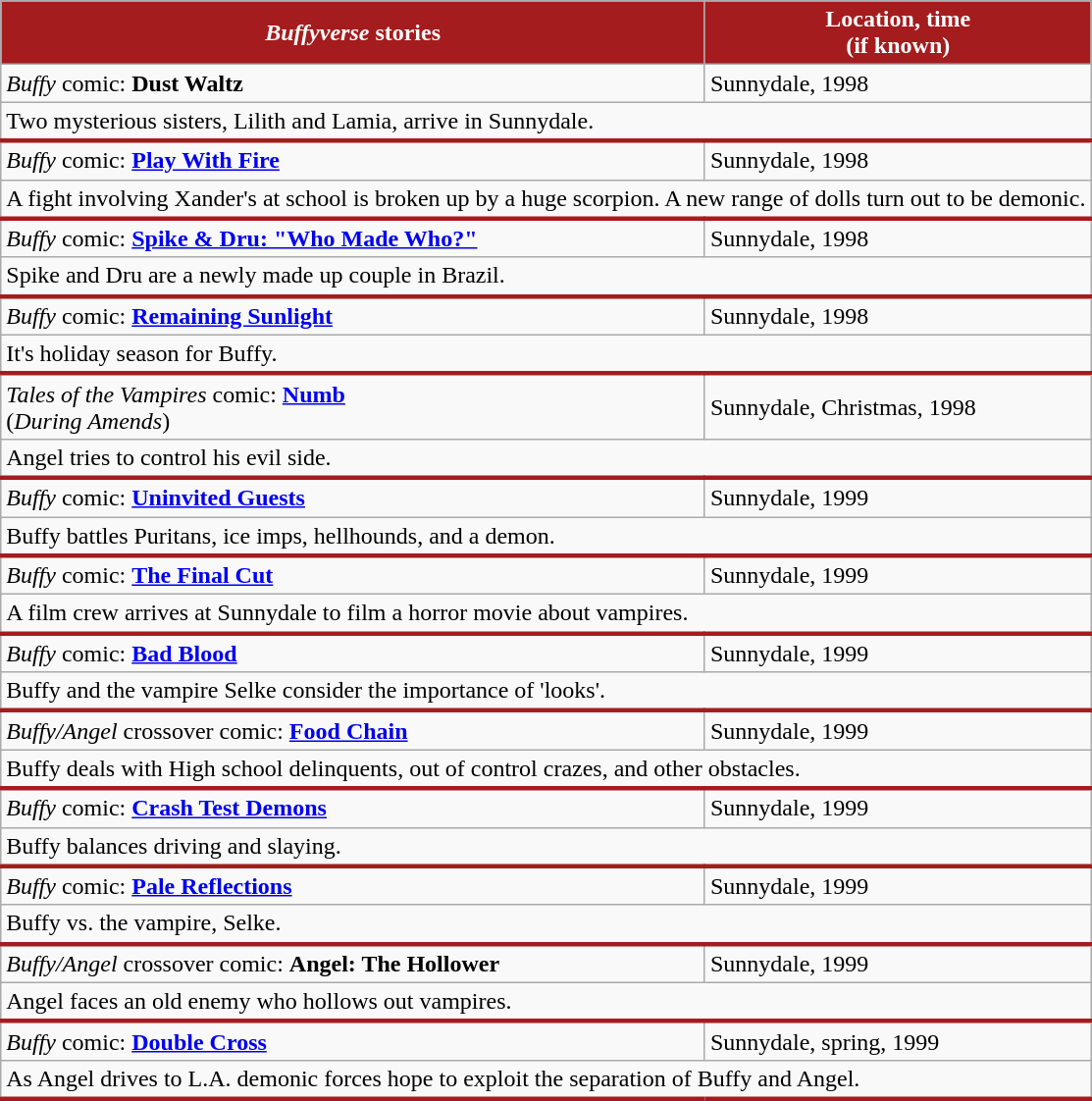<table class="wikitable">
<tr>
<th style="background: #A41C1E; color: white;"><em>Buffyverse</em> stories</th>
<th style="background: #A41C1E; color: white;"><strong>Location, time</strong><br>(if known)</th>
</tr>
<tr>
<td><em>Buffy</em> comic: <strong>Dust Waltz</strong></td>
<td>Sunnydale, 1998</td>
</tr>
<tr>
<td style="border-bottom: 3px solid #A41C1E;" colspan="2">Two mysterious sisters, Lilith and Lamia, arrive in Sunnydale.</td>
</tr>
<tr>
<td><em>Buffy</em> comic: <strong><a href='#'>Play With Fire</a></strong></td>
<td>Sunnydale, 1998</td>
</tr>
<tr>
<td style="border-bottom: 3px solid #A41C1E;" colspan="2">A fight involving Xander's at school is broken up by a huge scorpion. A new range of dolls turn out to be demonic.</td>
</tr>
<tr>
<td><em>Buffy</em> comic: <strong><a href='#'>Spike & Dru: "Who Made Who?"</a></strong></td>
<td>Sunnydale, 1998</td>
</tr>
<tr>
<td style="border-bottom: 3px solid #A41C1E;" colspan="2">Spike and Dru are a newly made up couple in Brazil.</td>
</tr>
<tr>
<td><em>Buffy</em> comic: <strong><a href='#'>Remaining Sunlight</a></strong></td>
<td>Sunnydale, 1998</td>
</tr>
<tr>
<td style="border-bottom: 3px solid #A41C1E;" colspan="2">It's holiday season for Buffy.</td>
</tr>
<tr>
<td><em>Tales of the Vampires</em> comic: <strong><a href='#'>Numb</a></strong><br>(<em>During Amends</em>)</td>
<td>Sunnydale, Christmas, 1998</td>
</tr>
<tr>
<td style="border-bottom: 3px solid #A41C1E;" colspan="2">Angel tries to control his evil side.</td>
</tr>
<tr>
<td><em>Buffy</em> comic: <strong><a href='#'>Uninvited Guests</a></strong></td>
<td>Sunnydale, 1999</td>
</tr>
<tr>
<td style="border-bottom: 3px solid #A41C1E;" colspan="2">Buffy battles Puritans, ice imps, hellhounds, and a demon.</td>
</tr>
<tr>
<td><em>Buffy</em> comic: <strong><a href='#'>The Final Cut</a></strong></td>
<td>Sunnydale, 1999</td>
</tr>
<tr>
<td style="border-bottom: 3px solid #A41C1E;" colspan="2">A film crew arrives at Sunnydale to film a horror movie about vampires.</td>
</tr>
<tr>
<td><em>Buffy</em> comic: <strong><a href='#'>Bad Blood</a></strong></td>
<td>Sunnydale, 1999</td>
</tr>
<tr>
<td style="border-bottom: 3px solid #A41C1E;" colspan="2">Buffy and the vampire Selke consider the importance of 'looks'.</td>
</tr>
<tr>
<td><em>Buffy/Angel</em> crossover comic: <strong><a href='#'>Food Chain</a></strong></td>
<td>Sunnydale, 1999</td>
</tr>
<tr>
<td style="border-bottom: 3px solid #A41C1E;" colspan="2">Buffy deals with High school delinquents, out of control crazes, and other obstacles.</td>
</tr>
<tr>
<td><em>Buffy</em> comic: <strong><a href='#'>Crash Test Demons</a></strong></td>
<td>Sunnydale, 1999</td>
</tr>
<tr>
<td style="border-bottom: 3px solid #A41C1E;" colspan="2">Buffy balances driving and slaying.</td>
</tr>
<tr>
<td><em>Buffy</em> comic: <strong><a href='#'>Pale Reflections</a></strong></td>
<td>Sunnydale, 1999</td>
</tr>
<tr>
<td style="border-bottom: 3px solid #A41C1E;" colspan="2">Buffy vs. the vampire, Selke.</td>
</tr>
<tr>
<td><em>Buffy/Angel</em> crossover comic: <strong>Angel: The Hollower</strong></td>
<td>Sunnydale, 1999</td>
</tr>
<tr>
<td style="border-bottom: 3px solid #A41C1E;" colspan="2">Angel faces an old enemy who hollows out vampires.</td>
</tr>
<tr>
<td><em>Buffy</em> comic: <strong><a href='#'>Double Cross</a></strong></td>
<td>Sunnydale, spring, 1999</td>
</tr>
<tr>
<td style="border-bottom: 3px solid #A41C1E;" colspan="2">As Angel drives to L.A. demonic forces hope to exploit the separation of Buffy and Angel.</td>
</tr>
</table>
